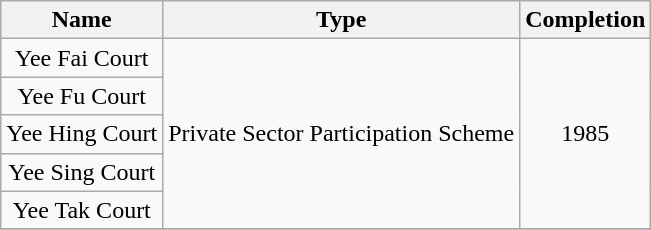<table class="wikitable" style="text-align: center">
<tr>
<th>Name</th>
<th>Type</th>
<th>Completion</th>
</tr>
<tr>
<td>Yee Fai Court</td>
<td rowspan="5">Private Sector Participation Scheme</td>
<td rowspan="5">1985</td>
</tr>
<tr>
<td>Yee Fu Court</td>
</tr>
<tr>
<td>Yee Hing Court</td>
</tr>
<tr>
<td>Yee Sing Court</td>
</tr>
<tr>
<td>Yee Tak Court</td>
</tr>
<tr>
</tr>
</table>
